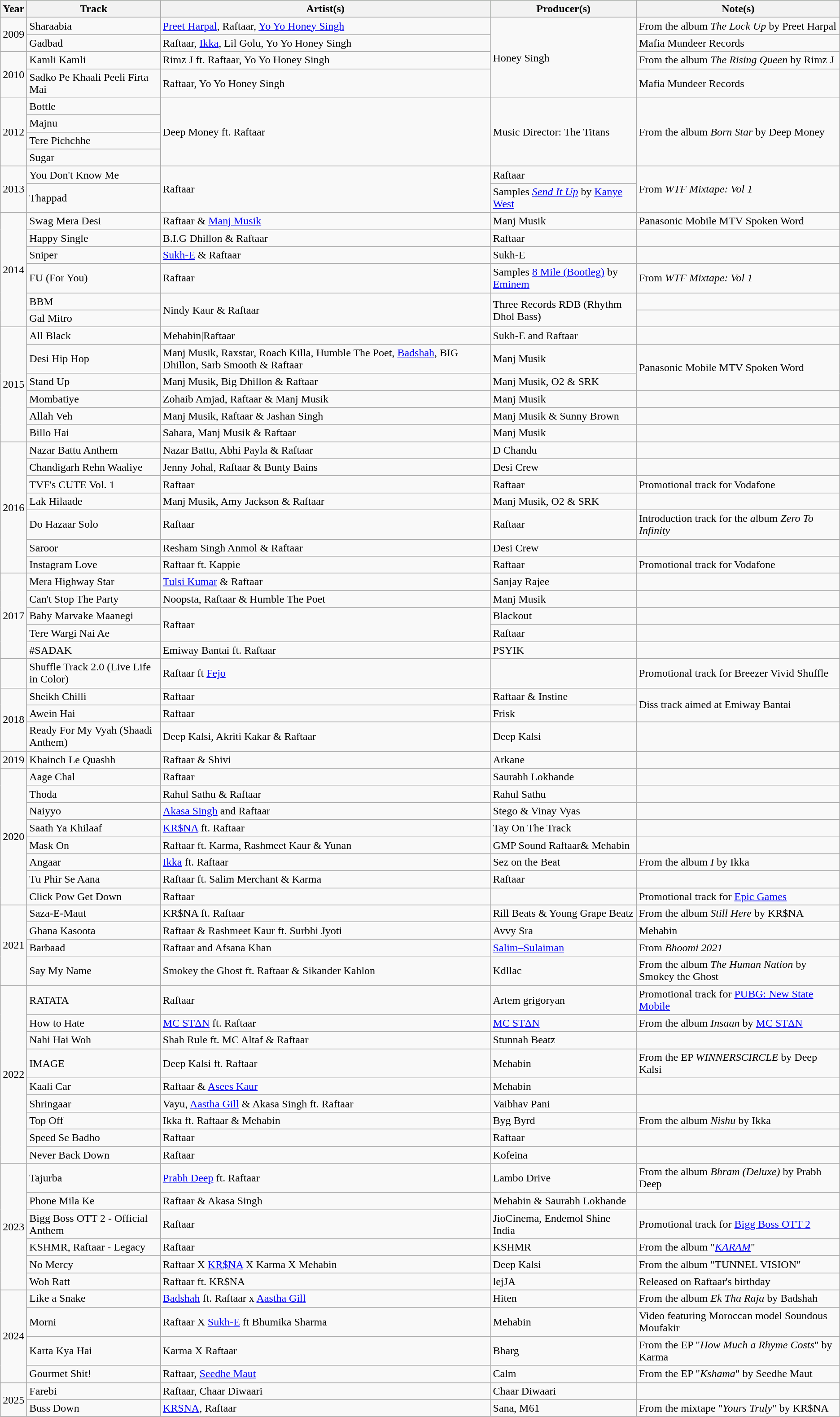<table class="wikitable">
<tr style="background:#cfc; text-align:center;">
<th><strong>Year</strong></th>
<th><strong>Track</strong></th>
<th><strong>Artist(s)</strong></th>
<th><strong>Producer(s)</strong></th>
<th><strong>Note(s)</strong></th>
</tr>
<tr>
<td rowspan="2">2009</td>
<td>Sharaabia</td>
<td><a href='#'>Preet Harpal</a>, Raftaar, <a href='#'>Yo Yo Honey Singh</a></td>
<td rowspan="4">Honey Singh</td>
<td>From the album <em>The Lock Up</em> by Preet Harpal</td>
</tr>
<tr>
<td>Gadbad</td>
<td>Raftaar, <a href='#'>Ikka</a>, Lil Golu, Yo Yo Honey Singh</td>
<td>Mafia Mundeer Records</td>
</tr>
<tr>
<td rowspan="2">2010</td>
<td>Kamli Kamli</td>
<td>Rimz J ft. Raftaar, Yo Yo Honey Singh</td>
<td>From the album <em>The Rising Queen</em> by Rimz J</td>
</tr>
<tr>
<td>Sadko Pe Khaali Peeli Firta Mai</td>
<td>Raftaar, Yo Yo Honey Singh</td>
<td>Mafia Mundeer Records</td>
</tr>
<tr>
<td rowspan="4">2012</td>
<td>Bottle</td>
<td rowspan="4">Deep Money ft. Raftaar</td>
<td rowspan="4">Music Director: The Titans</td>
<td rowspan="4">From the album <em>Born Star</em> by Deep Money</td>
</tr>
<tr>
<td>Majnu</td>
</tr>
<tr>
<td>Tere Pichchhe</td>
</tr>
<tr>
<td>Sugar</td>
</tr>
<tr>
<td rowspan="2">2013</td>
<td>You Don't Know Me</td>
<td rowspan="2">Raftaar</td>
<td>Raftaar</td>
<td rowspan="2">From <em>WTF Mixtape: Vol 1</em></td>
</tr>
<tr>
<td>Thappad</td>
<td>Samples <em><a href='#'>Send It Up</a></em> by <a href='#'>Kanye West</a></td>
</tr>
<tr>
<td rowspan="6">2014</td>
<td>Swag Mera Desi</td>
<td>Raftaar & <a href='#'>Manj Musik</a></td>
<td>Manj Musik</td>
<td>Panasonic Mobile MTV Spoken Word</td>
</tr>
<tr>
<td>Happy Single</td>
<td>B.I.G Dhillon & Raftaar</td>
<td>Raftaar</td>
<td></td>
</tr>
<tr>
<td>Sniper</td>
<td><a href='#'>Sukh-E</a> & Raftaar</td>
<td>Sukh-E</td>
<td></td>
</tr>
<tr>
<td>FU (For You)</td>
<td>Raftaar</td>
<td>Samples <a href='#'>8 Mile (Bootleg)</a> by <a href='#'>Eminem</a></td>
<td>From <em>WTF Mixtape: Vol 1</em></td>
</tr>
<tr>
<td>BBM</td>
<td rowspan="2">Nindy Kaur & Raftaar</td>
<td rowspan="2">Three Records RDB (Rhythm Dhol Bass)</td>
<td></td>
</tr>
<tr>
<td>Gal Mitro</td>
<td></td>
</tr>
<tr>
<td rowspan="6">2015</td>
<td>All Black</td>
<td Sukh-E>Mehabin|Raftaar</td>
<td>Sukh-E and Raftaar</td>
<td></td>
</tr>
<tr>
<td>Desi Hip Hop</td>
<td>Manj Musik, Raxstar, Roach Killa, Humble The Poet, <a href='#'>Badshah</a>, BIG Dhillon, Sarb Smooth & Raftaar</td>
<td>Manj Musik</td>
<td rowspan="2">Panasonic Mobile MTV Spoken Word</td>
</tr>
<tr>
<td>Stand Up</td>
<td>Manj Musik, Big Dhillon & Raftaar</td>
<td>Manj Musik, O2 & SRK</td>
</tr>
<tr>
<td>Mombatiye</td>
<td>Zohaib Amjad, Raftaar & Manj Musik</td>
<td>Manj Musik</td>
<td></td>
</tr>
<tr>
<td>Allah Veh</td>
<td>Manj Musik, Raftaar & Jashan Singh</td>
<td>Manj Musik & Sunny Brown</td>
<td></td>
</tr>
<tr>
<td>Billo Hai</td>
<td>Sahara, Manj Musik & Raftaar</td>
<td>Manj Musik</td>
<td></td>
</tr>
<tr>
<td rowspan="7">2016</td>
<td>Nazar Battu Anthem</td>
<td>Nazar Battu, Abhi Payla & Raftaar</td>
<td>D Chandu</td>
<td></td>
</tr>
<tr>
<td>Chandigarh Rehn Waaliye</td>
<td>Jenny Johal, Raftaar & Bunty Bains</td>
<td>Desi Crew</td>
<td></td>
</tr>
<tr>
<td>TVF's CUTE Vol. 1</td>
<td>Raftaar</td>
<td>Raftaar</td>
<td>Promotional track for Vodafone</td>
</tr>
<tr>
<td>Lak Hilaade</td>
<td>Manj Musik, Amy Jackson & Raftaar</td>
<td>Manj Musik, O2 & SRK</td>
<td></td>
</tr>
<tr>
<td>Do Hazaar Solo</td>
<td>Raftaar</td>
<td>Raftaar</td>
<td>Introduction track for the <em>a</em>lbum <em>Zero To Infinity</em></td>
</tr>
<tr>
<td>Saroor</td>
<td>Resham Singh Anmol & Raftaar</td>
<td>Desi Crew</td>
<td></td>
</tr>
<tr>
<td>Instagram Love</td>
<td>Raftaar ft. Kappie</td>
<td>Raftaar</td>
<td>Promotional track for Vodafone</td>
</tr>
<tr>
<td rowspan="5">2017</td>
<td>Mera Highway Star</td>
<td><a href='#'>Tulsi Kumar</a> & Raftaar</td>
<td>Sanjay Rajee</td>
<td></td>
</tr>
<tr>
<td>Can't Stop The Party</td>
<td>Noopsta, Raftaar & Humble The Poet</td>
<td>Manj Musik</td>
<td></td>
</tr>
<tr>
<td>Baby Marvake Maanegi</td>
<td rowspan="2">Raftaar</td>
<td>Blackout</td>
<td></td>
</tr>
<tr>
<td>Tere Wargi Nai Ae</td>
<td>Raftaar</td>
<td></td>
</tr>
<tr>
<td>#SADAK</td>
<td>Emiway Bantai ft. Raftaar</td>
<td>PSYIK</td>
<td></td>
</tr>
<tr>
<td></td>
<td>Shuffle Track 2.0 (Live Life in Color)</td>
<td>Raftaar ft <a href='#'>Fejo</a></td>
<td></td>
<td>Promotional track for Breezer Vivid Shuffle</td>
</tr>
<tr>
<td rowspan="3">2018</td>
<td>Sheikh Chilli</td>
<td>Raftaar</td>
<td>Raftaar & Instine</td>
<td rowspan="2">Diss track aimed at Emiway Bantai</td>
</tr>
<tr>
<td>Awein Hai</td>
<td>Raftaar</td>
<td>Frisk</td>
</tr>
<tr>
<td>Ready For My Vyah (Shaadi Anthem)</td>
<td>Deep Kalsi, Akriti Kakar & Raftaar</td>
<td>Deep Kalsi</td>
<td></td>
</tr>
<tr>
<td>2019</td>
<td>Khainch Le Quashh</td>
<td>Raftaar & Shivi</td>
<td>Arkane</td>
<td></td>
</tr>
<tr>
<td rowspan="8">2020</td>
<td>Aage Chal</td>
<td>Raftaar</td>
<td>Saurabh Lokhande</td>
<td></td>
</tr>
<tr>
<td>Thoda</td>
<td>Rahul Sathu & Raftaar</td>
<td>Rahul Sathu</td>
<td></td>
</tr>
<tr>
<td>Naiyyo</td>
<td><a href='#'>Akasa Singh</a> and Raftaar</td>
<td>Stego & Vinay Vyas</td>
<td></td>
</tr>
<tr>
<td>Saath Ya Khilaaf</td>
<td><a href='#'>KR$NA</a> ft. Raftaar</td>
<td>Tay On The Track</td>
<td></td>
</tr>
<tr>
<td>Mask On</td>
<td>Raftaar ft. Karma, Rashmeet Kaur & Yunan</td>
<td>GMP Sound  Raftaar& Mehabin</td>
<td></td>
</tr>
<tr>
<td>Angaar</td>
<td><a href='#'>Ikka</a> ft. Raftaar</td>
<td>Sez on the Beat</td>
<td>From the album <em>I</em> by Ikka</td>
</tr>
<tr>
<td>Tu Phir Se Aana</td>
<td>Raftaar ft. Salim Merchant & Karma</td>
<td>Raftaar</td>
<td></td>
</tr>
<tr>
<td>Click Pow Get Down</td>
<td>Raftaar</td>
<td></td>
<td>Promotional track for <a href='#'>Epic Games</a></td>
</tr>
<tr>
<td rowspan="4">2021</td>
<td>Saza-E-Maut</td>
<td>KR$NA ft. Raftaar</td>
<td>Rill Beats & Young Grape Beatz</td>
<td>From the album <em>Still Here</em> by KR$NA</td>
</tr>
<tr>
<td>Ghana Kasoota</td>
<td>Raftaar & Rashmeet Kaur ft. Surbhi Jyoti</td>
<td>Avvy Sra</td>
<td>Mehabin</td>
</tr>
<tr>
<td>Barbaad</td>
<td>Raftaar and Afsana Khan</td>
<td><a href='#'>Salim<strong>–</strong>Sulaiman</a></td>
<td>From <em>Bhoomi 2021</em></td>
</tr>
<tr>
<td>Say My Name</td>
<td>Smokey the Ghost ft. Raftaar & Sikander Kahlon</td>
<td>Kdllac</td>
<td>From the album <em>The Human Nation</em> by Smokey the Ghost</td>
</tr>
<tr>
<td rowspan="9">2022</td>
<td>RATATA</td>
<td>Raftaar</td>
<td>Artem grigoryan</td>
<td>Promotional track for <a href='#'>PUBG: New State Mobile</a></td>
</tr>
<tr>
<td>How to Hate</td>
<td><a href='#'>MC STΔN</a> ft. Raftaar</td>
<td><a href='#'>MC STΔN</a></td>
<td>From the album <em>Insaan</em> by  <a href='#'>MC STΔN</a></td>
</tr>
<tr>
<td>Nahi Hai Woh</td>
<td>Shah Rule ft. MC Altaf & Raftaar</td>
<td>Stunnah Beatz</td>
<td></td>
</tr>
<tr>
<td>IMAGE</td>
<td>Deep Kalsi ft. Raftaar</td>
<td Deep Kalsi>Mehabin</td>
<td>From the EP <em>WINNERSCIRCLE</em> by Deep Kalsi</td>
</tr>
<tr>
<td>Kaali Car</td>
<td>Raftaar & <a href='#'>Asees Kaur</a></td>
<td MixSingh>Mehabin</td>
<td></td>
</tr>
<tr>
<td>Shringaar</td>
<td>Vayu, <a href='#'>Aastha Gill</a> & Akasa Singh ft. Raftaar</td>
<td>Vaibhav Pani</td>
<td></td>
</tr>
<tr>
<td>Top Off</td>
<td>Ikka ft. Raftaar & Mehabin</td>
<td>Byg Byrd</td>
<td>From the album <em>Nishu</em> by Ikka</td>
</tr>
<tr>
<td>Speed Se Badho</td>
<td>Raftaar</td>
<td>Raftaar</td>
<td></td>
</tr>
<tr>
<td>Never Back Down</td>
<td>Raftaar</td>
<td>Kofeina</td>
<td></td>
</tr>
<tr>
<td rowspan="6">2023</td>
<td>Tajurba</td>
<td><a href='#'>Prabh Deep</a> ft. Raftaar</td>
<td>Lambo Drive</td>
<td>From the album <em>Bhram (Deluxe)</em> by Prabh Deep</td>
</tr>
<tr>
<td>Phone Mila Ke</td>
<td>Raftaar & Akasa Singh</td>
<td>Mehabin & Saurabh Lokhande</td>
<td></td>
</tr>
<tr>
<td>Bigg Boss OTT 2 - Official Anthem</td>
<td>Raftaar</td>
<td>JioCinema, Endemol Shine India</td>
<td>Promotional track for <a href='#'>Bigg Boss OTT 2</a></td>
</tr>
<tr>
<td>KSHMR, Raftaar - Legacy</td>
<td>Raftaar</td>
<td>KSHMR</td>
<td>From the album "<a href='#'><em>KARAM</em></a>"</td>
</tr>
<tr>
<td>No Mercy</td>
<td>Raftaar X <a href='#'>KR$NA</a> X Karma  X Mehabin</td>
<td>Deep Kalsi</td>
<td>From the album "TUNNEL VISION"</td>
</tr>
<tr>
<td>Woh Ratt</td>
<td>Raftaar ft. KR$NA</td>
<td>lejJA</td>
<td>Released on Raftaar's birthday</td>
</tr>
<tr>
<td rowspan="4">2024</td>
<td>Like a Snake</td>
<td><a href='#'>Badshah</a> ft. Raftaar x <a href='#'>Aastha Gill</a></td>
<td>Hiten</td>
<td>From the album <em>Ek Tha Raja</em> by Badshah</td>
</tr>
<tr>
<td>Morni</td>
<td>Raftaar X <a href='#'>Sukh-E</a> ft Bhumika Sharma</td>
<td Avvy Sra>Mehabin</td>
<td>Video featuring Moroccan model Soundous Moufakir</td>
</tr>
<tr>
<td>Karta Kya Hai</td>
<td>Karma X Raftaar</td>
<td>Bharg</td>
<td>From the EP "<em>How Much a Rhyme Costs</em>" by Karma</td>
</tr>
<tr>
<td>Gourmet Shit!</td>
<td>Raftaar, <a href='#'>Seedhe Maut</a></td>
<td>Calm</td>
<td>From the EP "<em>Kshama</em>" by Seedhe Maut</td>
</tr>
<tr>
<td rowspan="2">2025</td>
<td>Farebi</td>
<td>Raftaar, Chaar Diwaari</td>
<td>Chaar Diwaari</td>
<td></td>
</tr>
<tr>
<td>Buss Down</td>
<td><a href='#'>KRSNA</a>, Raftaar</td>
<td>Sana, M61</td>
<td>From the mixtape "<em>Yours Truly</em>" by KR$NA</td>
</tr>
</table>
